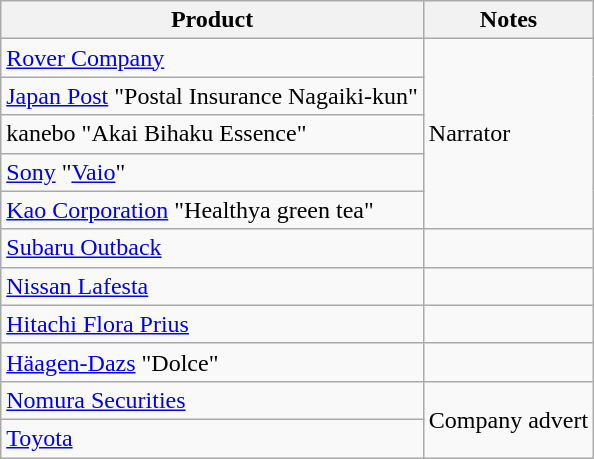<table class="wikitable">
<tr>
<th>Product</th>
<th>Notes</th>
</tr>
<tr>
<td><a href='#'>Rover Company</a></td>
<td rowspan="5">Narrator</td>
</tr>
<tr>
<td><a href='#'>Japan Post</a> "Postal Insurance Nagaiki-kun"</td>
</tr>
<tr>
<td>kanebo "Akai Bihaku Essence"</td>
</tr>
<tr>
<td><a href='#'>Sony</a> "<a href='#'>Vaio</a>"</td>
</tr>
<tr>
<td><a href='#'>Kao Corporation</a> "Healthya green tea"</td>
</tr>
<tr>
<td><a href='#'>Subaru Outback</a></td>
<td></td>
</tr>
<tr>
<td><a href='#'>Nissan Lafesta</a></td>
<td></td>
</tr>
<tr>
<td><a href='#'>Hitachi Flora Prius</a></td>
<td></td>
</tr>
<tr>
<td><a href='#'>Häagen-Dazs</a> "Dolce"</td>
<td></td>
</tr>
<tr>
<td><a href='#'>Nomura Securities</a></td>
<td rowspan="2">Company advert</td>
</tr>
<tr>
<td><a href='#'>Toyota</a></td>
</tr>
</table>
